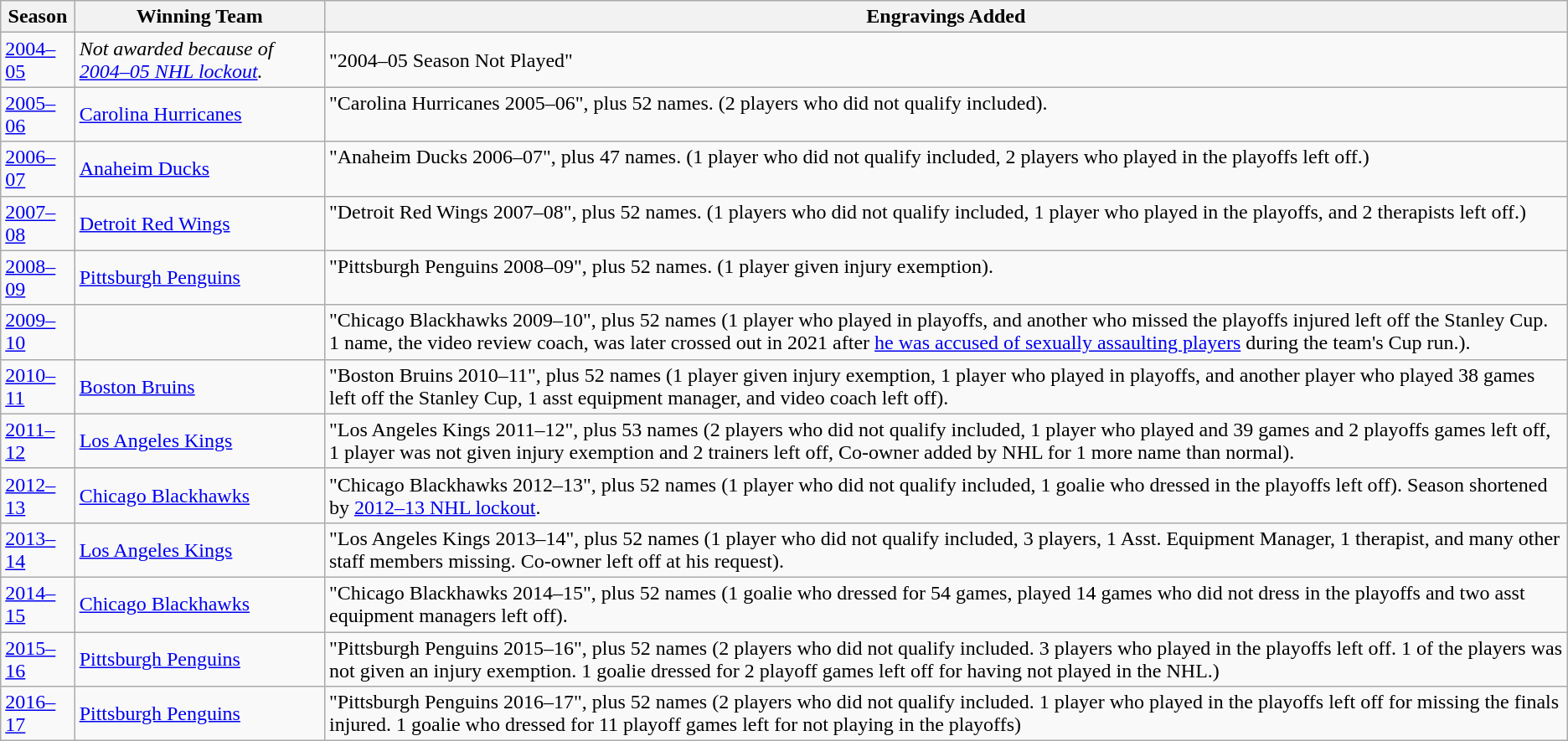<table class="wikitable">
<tr>
<th>Season</th>
<th>Winning Team</th>
<th>Engravings Added</th>
</tr>
<tr>
<td><a href='#'>2004–05</a></td>
<td><em>Not awarded because of <a href='#'>2004–05 NHL lockout</a>.</em></td>
<td>"2004–05 Season Not Played"</td>
</tr>
<tr>
<td><a href='#'>2005–06</a></td>
<td><a href='#'>Carolina Hurricanes</a></td>
<td valign="top">"Carolina Hurricanes 2005–06", plus 52 names. (2 players who did not qualify included).</td>
</tr>
<tr>
<td><a href='#'>2006–07</a></td>
<td><a href='#'>Anaheim Ducks</a></td>
<td valign="top">"Anaheim Ducks 2006–07", plus 47 names. (1 player who did not qualify included, 2 players who played in the playoffs left off.)</td>
</tr>
<tr>
<td><a href='#'>2007–08</a></td>
<td><a href='#'>Detroit Red Wings</a></td>
<td valign="top">"Detroit Red Wings 2007–08", plus 52 names. (1 players who did not qualify included, 1 player who played in the playoffs, and 2 therapists left off.)</td>
</tr>
<tr>
<td><a href='#'>2008–09</a></td>
<td><a href='#'>Pittsburgh Penguins</a></td>
<td valign="top">"Pittsburgh Penguins 2008–09", plus 52 names. (1 player given injury exemption).</td>
</tr>
<tr>
<td><a href='#'>2009–10</a></td>
<td></td>
<td valign="top">"Chicago Blackhawks 2009–10", plus 52 names (1 player who played in playoffs, and another who missed the playoffs injured left off the Stanley Cup. 1 name, the video review coach, was later crossed out in 2021 after <a href='#'>he was accused of sexually assaulting players</a> during the team's Cup run.).</td>
</tr>
<tr>
<td><a href='#'>2010–11</a></td>
<td><a href='#'>Boston Bruins</a></td>
<td valign="top">"Boston Bruins 2010–11", plus 52 names (1 player given injury exemption, 1 player who played in playoffs, and another player who played 38 games left off the Stanley Cup, 1 asst equipment manager, and video coach left off).</td>
</tr>
<tr>
<td><a href='#'>2011–12</a></td>
<td><a href='#'>Los Angeles Kings</a></td>
<td valign="top">"Los Angeles Kings 2011–12", plus 53 names (2 players who did not qualify included, 1 player who played and 39 games and 2 playoffs games left off, 1 player was not given injury exemption and 2 trainers left off, Co-owner added by NHL for 1 more name than normal).</td>
</tr>
<tr>
<td><a href='#'>2012–13</a></td>
<td><a href='#'>Chicago Blackhawks</a></td>
<td valign="top">"Chicago Blackhawks 2012–13", plus 52 names (1 player who did not qualify included, 1 goalie who dressed in the playoffs left off). Season shortened by <a href='#'>2012–13 NHL lockout</a>.</td>
</tr>
<tr>
<td><a href='#'>2013–14</a></td>
<td><a href='#'>Los Angeles Kings</a></td>
<td valign="top">"Los Angeles Kings 2013–14", plus 52 names (1 player who did not qualify included, 3 players, 1 Asst. Equipment Manager, 1 therapist, and many other staff members missing. Co-owner left off at his request).</td>
</tr>
<tr>
<td><a href='#'>2014–15</a></td>
<td><a href='#'>Chicago Blackhawks</a></td>
<td valign="top">"Chicago Blackhawks 2014–15", plus 52 names (1 goalie who dressed for 54 games, played 14 games who did not dress in the playoffs and two asst equipment managers left off).</td>
</tr>
<tr>
<td><a href='#'>2015–16</a></td>
<td><a href='#'>Pittsburgh Penguins</a></td>
<td valign="top">"Pittsburgh Penguins 2015–16", plus 52 names (2 players who did not qualify included. 3 players who played in the playoffs left off. 1 of the players was not given an injury exemption. 1 goalie dressed for 2 playoff games left off for having not played in the NHL.)</td>
</tr>
<tr>
<td><a href='#'>2016–17</a></td>
<td><a href='#'>Pittsburgh Penguins</a></td>
<td valign="top">"Pittsburgh Penguins 2016–17", plus 52 names (2 players who did not qualify included. 1 player who played in the playoffs left off for missing the finals injured. 1 goalie who dressed for 11 playoff games left for not playing in the playoffs)</td>
</tr>
</table>
